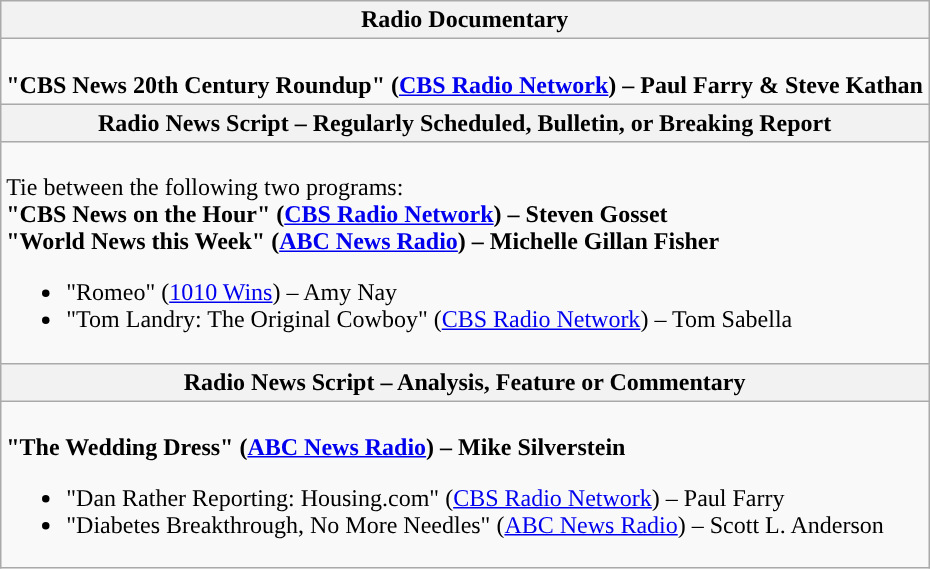<table class=wikitable style="width=100%">
<tr>
<th colspan="2" style="background:">Radio Documentary</th>
</tr>
<tr>
<td colspan="2" style="vertical-align:top;"><br><strong> "CBS News 20th Century Roundup" (<a href='#'>CBS Radio Network</a>) – Paul Farry  & Steve Kathan</strong></td>
</tr>
<tr>
<th colspan="2" style="background:">Radio News Script – Regularly Scheduled, Bulletin, or Breaking Report</th>
</tr>
<tr>
<td colspan="2" style="vertical-align:top;"><br>Tie between the following two programs:<br>
<strong> "CBS News on the Hour" (<a href='#'>CBS Radio Network</a>) – Steven Gosset</strong><br>
<strong> "World News this Week" (<a href='#'>ABC News Radio</a>) – Michelle Gillan Fisher</strong><ul><li>"Romeo" (<a href='#'>1010 Wins</a>) – Amy Nay</li><li>"Tom Landry: The Original Cowboy" (<a href='#'>CBS Radio Network</a>) – Tom Sabella</li></ul></td>
</tr>
<tr>
<th colspan="2" style="background:">Radio News Script – Analysis, Feature or Commentary</th>
</tr>
<tr>
<td colspan="2" style="vertical-align:top;"><br><strong> "The Wedding Dress" (<a href='#'>ABC News Radio</a>) – Mike Silverstein</strong><ul><li>"Dan Rather Reporting: Housing.com" (<a href='#'>CBS Radio Network</a>) – Paul Farry</li><li>"Diabetes Breakthrough, No More Needles" (<a href='#'>ABC News Radio</a>) – Scott L. Anderson</li></ul></td>
</tr>
</table>
